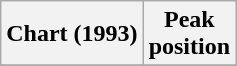<table class="wikitable sortable plainrowheaders">
<tr>
<th>Chart (1993)</th>
<th>Peak<br>position</th>
</tr>
<tr>
</tr>
</table>
